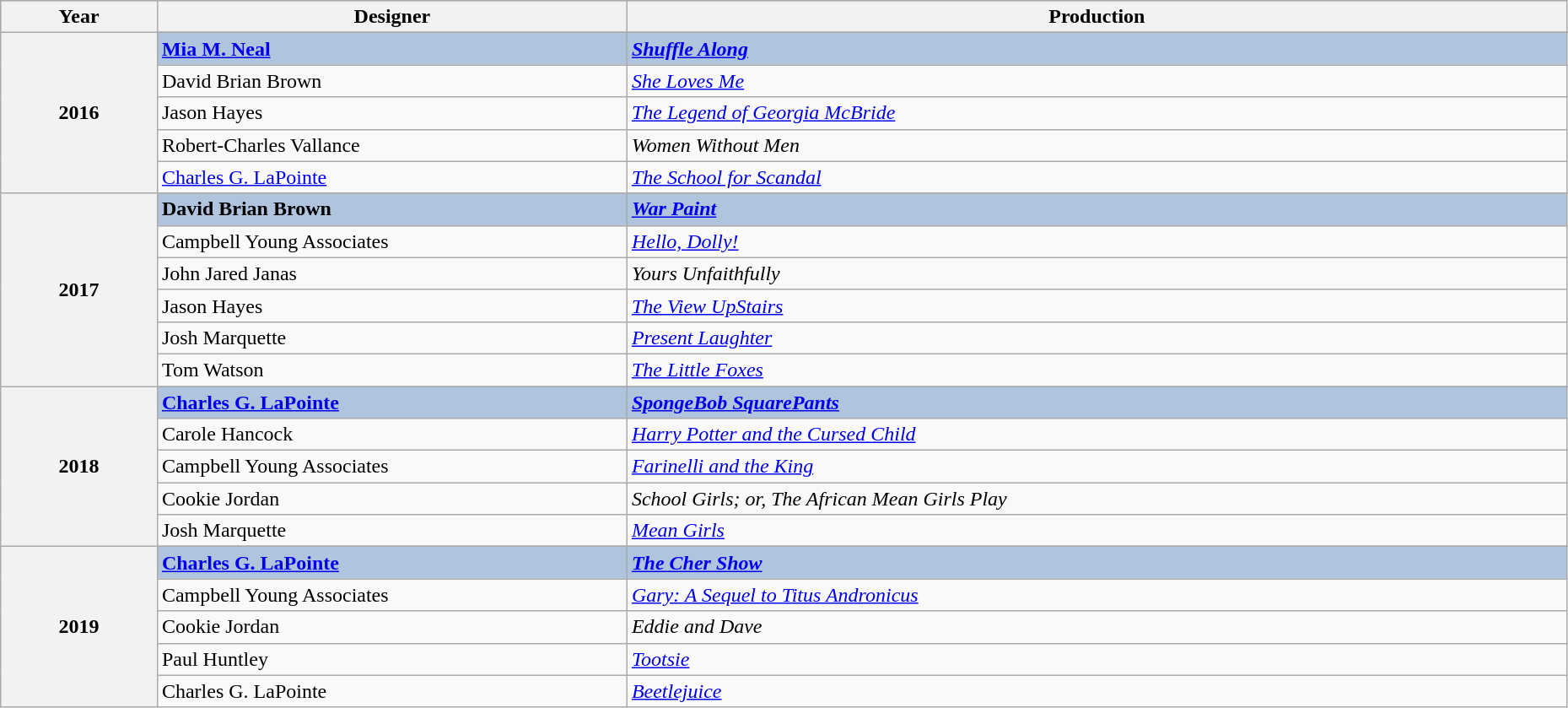<table class="wikitable" style="width:98%;">
<tr style="background:#bebebe;">
<th style="width:10%;">Year</th>
<th style="width:30%;">Designer</th>
<th style="width:60%;">Production</th>
</tr>
<tr>
<th rowspan="6">2016</th>
</tr>
<tr style="background:#B0C4DE">
<td><strong><a href='#'>Mia M. Neal</a></strong></td>
<td><strong><em><a href='#'>Shuffle Along</a></em></strong></td>
</tr>
<tr>
<td>David Brian Brown</td>
<td><em><a href='#'>She Loves Me</a></em></td>
</tr>
<tr>
<td>Jason Hayes</td>
<td><em><a href='#'>The Legend of Georgia McBride</a></em></td>
</tr>
<tr>
<td>Robert-Charles Vallance</td>
<td><em>Women Without Men</em></td>
</tr>
<tr>
<td><a href='#'>Charles G. LaPointe</a></td>
<td><em><a href='#'>The School for Scandal</a></em></td>
</tr>
<tr>
<th rowspan="7">2017</th>
</tr>
<tr style="background:#B0C4DE">
<td><strong>David Brian Brown</strong></td>
<td><strong><em><a href='#'>War Paint</a></em></strong></td>
</tr>
<tr>
<td>Campbell Young Associates</td>
<td><em><a href='#'>Hello, Dolly!</a></em></td>
</tr>
<tr>
<td>John Jared Janas</td>
<td><em>Yours Unfaithfully</em></td>
</tr>
<tr>
<td>Jason Hayes</td>
<td><em><a href='#'>The View UpStairs</a></em></td>
</tr>
<tr>
<td>Josh Marquette</td>
<td><em><a href='#'>Present Laughter</a></em></td>
</tr>
<tr>
<td>Tom Watson</td>
<td><em><a href='#'>The Little Foxes</a></em></td>
</tr>
<tr>
<th rowspan="6">2018</th>
</tr>
<tr style="background:#B0C4DE">
<td><strong><a href='#'>Charles G. LaPointe</a></strong></td>
<td><strong><em><a href='#'>SpongeBob SquarePants</a></em></strong></td>
</tr>
<tr>
<td>Carole Hancock</td>
<td><em><a href='#'>Harry Potter and the Cursed Child</a></em></td>
</tr>
<tr>
<td>Campbell Young Associates</td>
<td><em><a href='#'>Farinelli and the King</a></em></td>
</tr>
<tr>
<td>Cookie Jordan</td>
<td><em>School Girls; or, The African Mean Girls Play</em></td>
</tr>
<tr>
<td>Josh Marquette</td>
<td><em><a href='#'>Mean Girls</a></em></td>
</tr>
<tr>
<th rowspan="6">2019</th>
</tr>
<tr style="background:#B0C4DE">
<td><strong><a href='#'>Charles G. LaPointe</a></strong></td>
<td><strong><em><a href='#'>The Cher Show</a></em></strong></td>
</tr>
<tr>
<td>Campbell Young Associates</td>
<td><em><a href='#'>Gary: A Sequel to Titus Andronicus</a></em></td>
</tr>
<tr>
<td>Cookie Jordan</td>
<td><em>Eddie and Dave</em></td>
</tr>
<tr>
<td>Paul Huntley</td>
<td><em><a href='#'>Tootsie</a></em></td>
</tr>
<tr>
<td>Charles G. LaPointe</td>
<td><em><a href='#'>Beetlejuice</a></em></td>
</tr>
</table>
